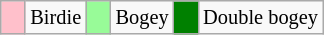<table class="wikitable" span = 50 style="font-size:85%">
<tr>
<td style="background:Pink; width:10px;"></td>
<td>Birdie</td>
<td style="background:PaleGreen; width:10px;"></td>
<td>Bogey</td>
<td style="background:Green; width:10px;"></td>
<td>Double bogey</td>
</tr>
</table>
